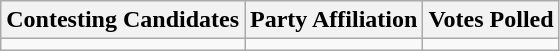<table class="wikitable sortable">
<tr>
<th>Contesting Candidates</th>
<th>Party Affiliation</th>
<th>Votes Polled</th>
</tr>
<tr>
<td></td>
<td></td>
<td></td>
</tr>
</table>
